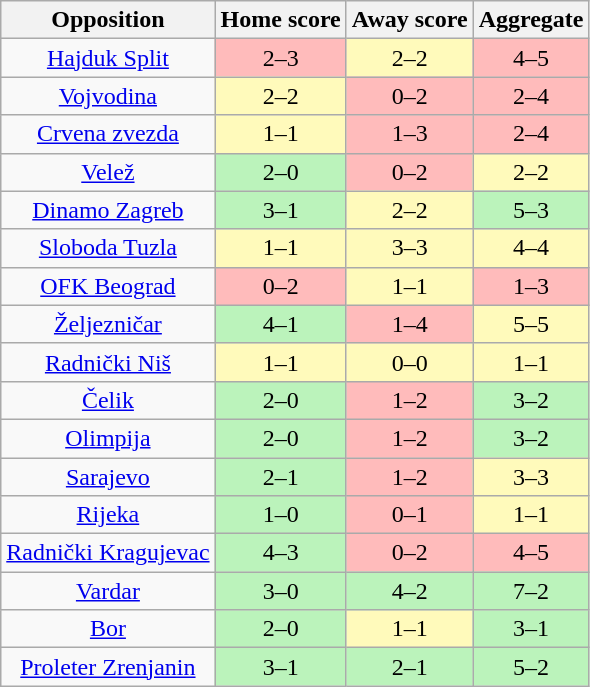<table class="wikitable" style="text-align: center;">
<tr>
<th>Opposition</th>
<th>Home score</th>
<th>Away score</th>
<th>Aggregate</th>
</tr>
<tr>
<td><a href='#'>Hajduk Split</a></td>
<td style="background:#fbb;">2–3</td>
<td style="background:#fffabb;">2–2</td>
<td style="background:#fbb;">4–5</td>
</tr>
<tr>
<td><a href='#'>Vojvodina</a></td>
<td style="background:#fffabb;">2–2</td>
<td style="background:#fbb;">0–2</td>
<td style="background:#fbb;">2–4</td>
</tr>
<tr>
<td><a href='#'>Crvena zvezda</a></td>
<td style="background:#fffabb;">1–1</td>
<td style="background:#fbb;">1–3</td>
<td style="background:#fbb;">2–4</td>
</tr>
<tr>
<td><a href='#'>Velež</a></td>
<td style="background:#bbf3bb;">2–0</td>
<td style="background:#fbb;">0–2</td>
<td style="background:#fffabb;">2–2</td>
</tr>
<tr>
<td><a href='#'>Dinamo Zagreb</a></td>
<td style="background:#bbf3bb;">3–1</td>
<td style="background:#fffabb;">2–2</td>
<td style="background:#bbf3bb;">5–3</td>
</tr>
<tr>
<td><a href='#'>Sloboda Tuzla</a></td>
<td style="background:#fffabb;">1–1</td>
<td style="background:#fffabb;">3–3</td>
<td style="background:#fffabb;">4–4</td>
</tr>
<tr>
<td><a href='#'>OFK Beograd</a></td>
<td style="background:#fbb;">0–2</td>
<td style="background:#fffabb;">1–1</td>
<td style="background:#fbb;">1–3</td>
</tr>
<tr>
<td><a href='#'>Željezničar</a></td>
<td style="background:#bbf3bb;">4–1</td>
<td style="background:#fbb;">1–4</td>
<td style="background:#fffabb;">5–5</td>
</tr>
<tr>
<td><a href='#'>Radnički Niš</a></td>
<td style="background:#fffabb;">1–1</td>
<td style="background:#fffabb;">0–0</td>
<td style="background:#fffabb;">1–1</td>
</tr>
<tr>
<td><a href='#'>Čelik</a></td>
<td style="background:#bbf3bb;">2–0</td>
<td style="background:#fbb;">1–2</td>
<td style="background:#bbf3bb;">3–2</td>
</tr>
<tr>
<td><a href='#'>Olimpija</a></td>
<td style="background:#bbf3bb;">2–0</td>
<td style="background:#fbb;">1–2</td>
<td style="background:#bbf3bb;">3–2</td>
</tr>
<tr>
<td><a href='#'>Sarajevo</a></td>
<td style="background:#bbf3bb;">2–1</td>
<td style="background:#fbb;">1–2</td>
<td style="background:#fffabb;">3–3</td>
</tr>
<tr>
<td><a href='#'>Rijeka</a></td>
<td style="background:#bbf3bb;">1–0</td>
<td style="background:#fbb;">0–1</td>
<td style="background:#fffabb;">1–1</td>
</tr>
<tr>
<td><a href='#'>Radnički Kragujevac</a></td>
<td style="background:#bbf3bb;">4–3</td>
<td style="background:#fbb;">0–2</td>
<td style="background:#fbb;">4–5</td>
</tr>
<tr>
<td><a href='#'>Vardar</a></td>
<td style="background:#bbf3bb;">3–0</td>
<td style="background:#bbf3bb;">4–2</td>
<td style="background:#bbf3bb;">7–2</td>
</tr>
<tr>
<td><a href='#'>Bor</a></td>
<td style="background:#bbf3bb;">2–0</td>
<td style="background:#fffabb;">1–1</td>
<td style="background:#bbf3bb;">3–1</td>
</tr>
<tr>
<td><a href='#'>Proleter Zrenjanin</a></td>
<td style="background:#bbf3bb;">3–1</td>
<td style="background:#bbf3bb;">2–1</td>
<td style="background:#bbf3bb;">5–2</td>
</tr>
</table>
